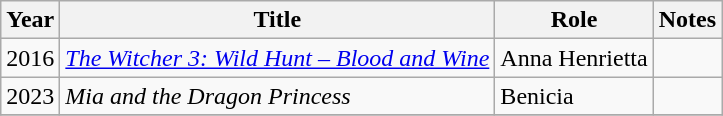<table class="wikitable sortable">
<tr>
<th>Year</th>
<th>Title</th>
<th>Role</th>
<th class="unsortable">Notes</th>
</tr>
<tr>
<td>2016</td>
<td data-sort-value="Witcher 3: Wild Hunt – Blood and Wine, The"><em><a href='#'>The Witcher 3: Wild Hunt – Blood and Wine</a></em></td>
<td>Anna Henrietta</td>
<td></td>
</tr>
<tr>
<td>2023</td>
<td><em>Mia and the Dragon Princess</em></td>
<td>Benicia</td>
<td></td>
</tr>
<tr>
</tr>
</table>
